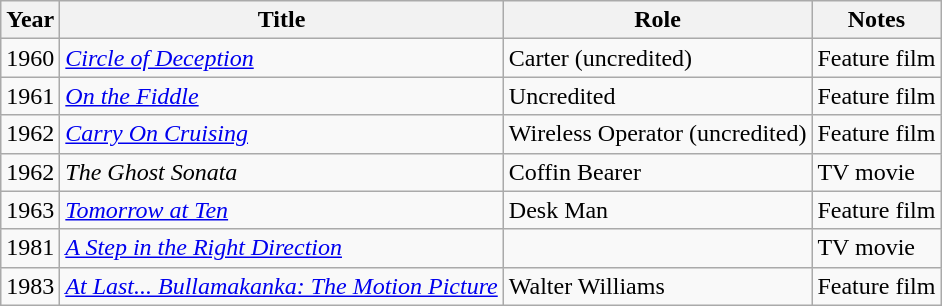<table class="wikitable plainrowheaders sortable">
<tr>
<th scope="col">Year</th>
<th scope="col">Title</th>
<th scope="col">Role</th>
<th class="unsortable">Notes</th>
</tr>
<tr>
<td>1960</td>
<td><em><a href='#'>Circle of Deception</a></em></td>
<td>Carter (uncredited)</td>
<td>Feature film</td>
</tr>
<tr>
<td>1961</td>
<td><em><a href='#'>On the Fiddle</a></em></td>
<td>Uncredited</td>
<td>Feature film</td>
</tr>
<tr>
<td>1962</td>
<td><em><a href='#'>Carry On Cruising</a></em></td>
<td>Wireless Operator (uncredited)</td>
<td>Feature film</td>
</tr>
<tr>
<td>1962</td>
<td><em>The Ghost Sonata</em></td>
<td>Coffin Bearer</td>
<td>TV movie</td>
</tr>
<tr>
<td>1963</td>
<td><em><a href='#'>Tomorrow at Ten</a></em></td>
<td>Desk Man</td>
<td>Feature film</td>
</tr>
<tr>
<td>1981</td>
<td><em><a href='#'>A Step in the Right Direction</a></em></td>
<td></td>
<td>TV movie</td>
</tr>
<tr>
<td>1983</td>
<td><em><a href='#'>At Last... Bullamakanka: The Motion Picture</a></em></td>
<td>Walter Williams</td>
<td>Feature film</td>
</tr>
</table>
